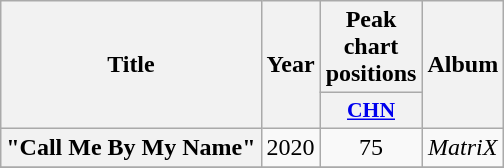<table class="wikitable plainrowheaders" style="text-align:center;">
<tr>
<th rowspan="2" scope="col">Title</th>
<th rowspan="2" scope="col">Year</th>
<th>Peak chart positions</th>
<th rowspan="2" scope="col">Album</th>
</tr>
<tr>
<th scope="col" style="width:3em;font-size:90%;"><a href='#'>CHN</a><br></th>
</tr>
<tr>
<th scope="row">"Call Me By My Name"</th>
<td>2020</td>
<td>75</td>
<td><em>MatriX</em></td>
</tr>
<tr>
</tr>
</table>
